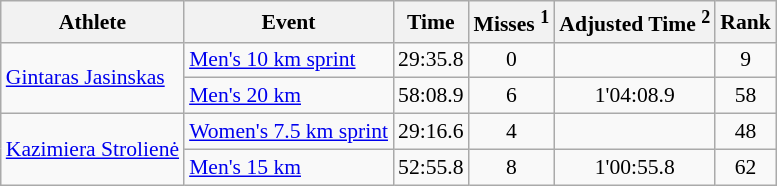<table class="wikitable" style="font-size:90%">
<tr>
<th>Athlete</th>
<th>Event</th>
<th>Time</th>
<th>Misses <sup>1</sup></th>
<th>Adjusted Time <sup>2</sup></th>
<th>Rank</th>
</tr>
<tr>
<td rowspan="2"><a href='#'>Gintaras Jasinskas</a></td>
<td><a href='#'>Men's 10 km sprint</a></td>
<td align="center">29:35.8</td>
<td align="center">0</td>
<td></td>
<td align="center">9</td>
</tr>
<tr>
<td><a href='#'>Men's 20 km</a></td>
<td align="center">58:08.9</td>
<td align="center">6</td>
<td align="center">1'04:08.9</td>
<td align="center">58</td>
</tr>
<tr>
<td rowspan="2"><a href='#'>Kazimiera Strolienė</a></td>
<td><a href='#'>Women's 7.5 km sprint</a></td>
<td align="center">29:16.6</td>
<td align="center">4</td>
<td></td>
<td align="center">48</td>
</tr>
<tr>
<td><a href='#'>Men's 15 km</a></td>
<td align="center">52:55.8</td>
<td align="center">8</td>
<td align="center">1'00:55.8</td>
<td align="center">62</td>
</tr>
</table>
